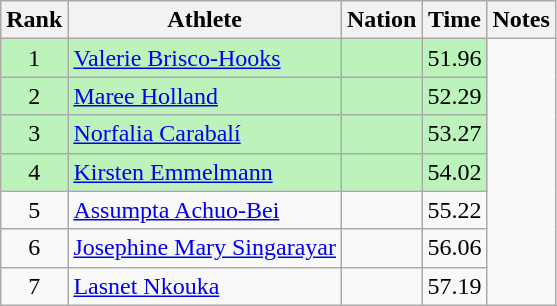<table class="wikitable sortable" style="text-align:center">
<tr>
<th>Rank</th>
<th>Athlete</th>
<th>Nation</th>
<th>Time</th>
<th>Notes</th>
</tr>
<tr style="background:#bbf3bb;">
<td>1</td>
<td align=left><a href='#'>Valerie Brisco-Hooks</a></td>
<td align=left></td>
<td>51.96</td>
</tr>
<tr style="background:#bbf3bb;">
<td>2</td>
<td align=left><a href='#'>Maree Holland</a></td>
<td align=left></td>
<td>52.29</td>
</tr>
<tr style="background:#bbf3bb;">
<td>3</td>
<td align=left><a href='#'>Norfalia Carabalí</a></td>
<td align=left></td>
<td>53.27</td>
</tr>
<tr style="background:#bbf3bb;">
<td>4</td>
<td align=left><a href='#'>Kirsten Emmelmann</a></td>
<td align=left></td>
<td>54.02</td>
</tr>
<tr>
<td>5</td>
<td align=left><a href='#'>Assumpta Achuo-Bei</a></td>
<td align=left></td>
<td>55.22</td>
</tr>
<tr>
<td>6</td>
<td align=left><a href='#'>Josephine Mary Singarayar</a></td>
<td align=left></td>
<td>56.06</td>
</tr>
<tr>
<td>7</td>
<td align=left><a href='#'>Lasnet Nkouka</a></td>
<td align=left></td>
<td>57.19</td>
</tr>
</table>
